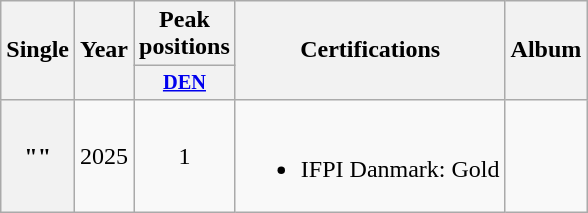<table class="wikitable plainrowheaders" style="text-align:center">
<tr>
<th scope="col" rowspan="2">Single</th>
<th scope="col" rowspan="2">Year</th>
<th scope="col" colspan="1">Peak positions</th>
<th scope="col" rowspan="2">Certifications</th>
<th scope="col" rowspan="2">Album</th>
</tr>
<tr>
<th scope="col" style="width:3em;font-size:85%;"><a href='#'>DEN</a><br></th>
</tr>
<tr>
<th scope="row">""<br></th>
<td>2025</td>
<td>1</td>
<td><br><ul><li>IFPI Danmark: Gold</li></ul></td>
<td></td>
</tr>
</table>
